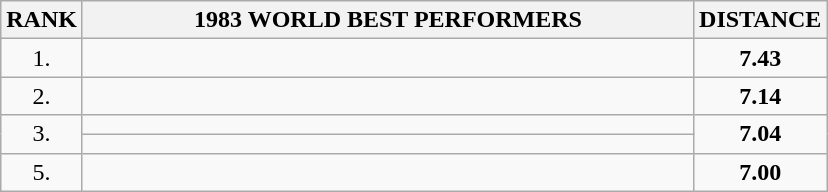<table class=wikitable>
<tr>
<th>RANK</th>
<th align="center" style="width: 25em">1983 WORLD BEST PERFORMERS</th>
<th align="center" style="width: 5em">DISTANCE</th>
</tr>
<tr>
<td align="center">1.</td>
<td></td>
<td align="center"><strong>7.43</strong></td>
</tr>
<tr>
<td align="center">2.</td>
<td></td>
<td align="center"><strong>7.14</strong></td>
</tr>
<tr>
<td rowspan=2 align="center">3.</td>
<td></td>
<td rowspan=2 align="center"><strong>7.04</strong></td>
</tr>
<tr>
<td></td>
</tr>
<tr>
<td align="center">5.</td>
<td></td>
<td align="center"><strong>7.00</strong></td>
</tr>
</table>
